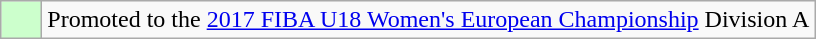<table class="wikitable">
<tr>
<td width=20px bgcolor="#ccffcc"></td>
<td>Promoted to the <a href='#'>2017 FIBA U18 Women's European Championship</a> Division A</td>
</tr>
</table>
